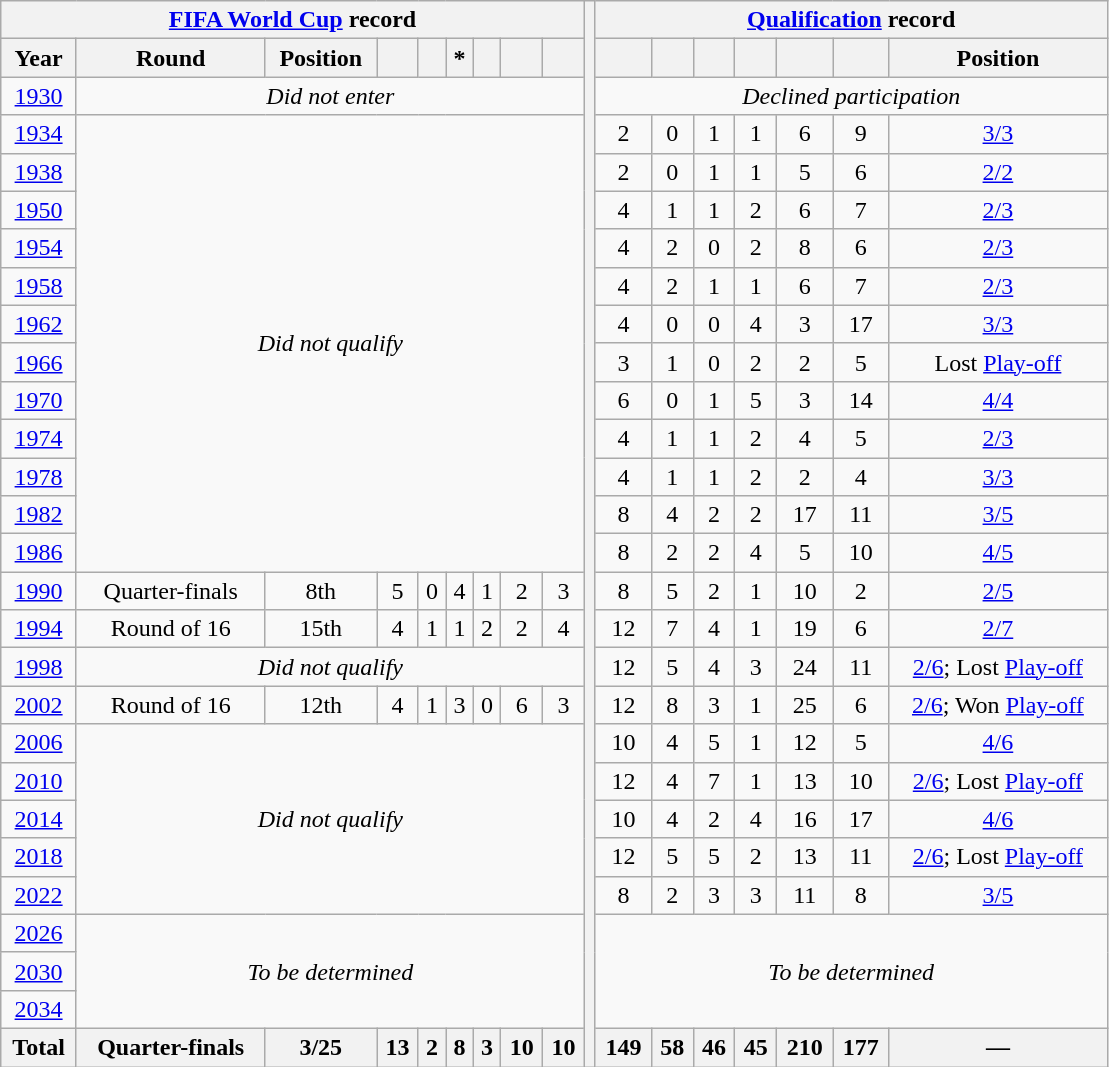<table class="wikitable" style="text-align: center;">
<tr>
<th colspan=9><a href='#'>FIFA World Cup</a> record</th>
<th style="width:1%;" rowspan="28"></th>
<th colspan=7><a href='#'>Qualification</a> record</th>
</tr>
<tr>
<th>Year</th>
<th>Round</th>
<th>Position</th>
<th></th>
<th></th>
<th>*</th>
<th></th>
<th></th>
<th></th>
<th></th>
<th></th>
<th></th>
<th></th>
<th></th>
<th></th>
<th>Position</th>
</tr>
<tr>
<td> <a href='#'>1930</a></td>
<td colspan=8><em>Did not enter</em></td>
<td colspan=7><em>Declined participation</em></td>
</tr>
<tr>
<td> <a href='#'>1934</a></td>
<td rowspan=12 colspan=8><em>Did not qualify</em></td>
<td>2</td>
<td>0</td>
<td>1</td>
<td>1</td>
<td>6</td>
<td>9</td>
<td><a href='#'>3/3</a></td>
</tr>
<tr>
<td> <a href='#'>1938</a></td>
<td>2</td>
<td>0</td>
<td>1</td>
<td>1</td>
<td>5</td>
<td>6</td>
<td><a href='#'>2/2</a></td>
</tr>
<tr>
<td> <a href='#'>1950</a></td>
<td>4</td>
<td>1</td>
<td>1</td>
<td>2</td>
<td>6</td>
<td>7</td>
<td><a href='#'>2/3</a></td>
</tr>
<tr>
<td> <a href='#'>1954</a></td>
<td>4</td>
<td>2</td>
<td>0</td>
<td>2</td>
<td>8</td>
<td>6</td>
<td><a href='#'>2/3</a></td>
</tr>
<tr>
<td> <a href='#'>1958</a></td>
<td>4</td>
<td>2</td>
<td>1</td>
<td>1</td>
<td>6</td>
<td>7</td>
<td><a href='#'>2/3</a></td>
</tr>
<tr>
<td> <a href='#'>1962</a></td>
<td>4</td>
<td>0</td>
<td>0</td>
<td>4</td>
<td>3</td>
<td>17</td>
<td><a href='#'>3/3</a></td>
</tr>
<tr>
<td> <a href='#'>1966</a></td>
<td>3</td>
<td>1</td>
<td>0</td>
<td>2</td>
<td>2</td>
<td>5</td>
<td>Lost <a href='#'>Play-off</a></td>
</tr>
<tr>
<td> <a href='#'>1970</a></td>
<td>6</td>
<td>0</td>
<td>1</td>
<td>5</td>
<td>3</td>
<td>14</td>
<td><a href='#'>4/4</a></td>
</tr>
<tr>
<td> <a href='#'>1974</a></td>
<td>4</td>
<td>1</td>
<td>1</td>
<td>2</td>
<td>4</td>
<td>5</td>
<td><a href='#'>2/3</a></td>
</tr>
<tr>
<td> <a href='#'>1978</a></td>
<td>4</td>
<td>1</td>
<td>1</td>
<td>2</td>
<td>2</td>
<td>4</td>
<td><a href='#'>3/3</a></td>
</tr>
<tr>
<td> <a href='#'>1982</a></td>
<td>8</td>
<td>4</td>
<td>2</td>
<td>2</td>
<td>17</td>
<td>11</td>
<td><a href='#'>3/5</a></td>
</tr>
<tr>
<td> <a href='#'>1986</a></td>
<td>8</td>
<td>2</td>
<td>2</td>
<td>4</td>
<td>5</td>
<td>10</td>
<td><a href='#'>4/5</a></td>
</tr>
<tr>
<td> <a href='#'>1990</a></td>
<td>Quarter-finals</td>
<td>8th</td>
<td>5</td>
<td>0</td>
<td>4</td>
<td>1</td>
<td>2</td>
<td>3</td>
<td>8</td>
<td>5</td>
<td>2</td>
<td>1</td>
<td>10</td>
<td>2</td>
<td><a href='#'>2/5</a></td>
</tr>
<tr>
<td> <a href='#'>1994</a></td>
<td>Round of 16</td>
<td>15th</td>
<td>4</td>
<td>1</td>
<td>1</td>
<td>2</td>
<td>2</td>
<td>4</td>
<td>12</td>
<td>7</td>
<td>4</td>
<td>1</td>
<td>19</td>
<td>6</td>
<td><a href='#'>2/7</a></td>
</tr>
<tr>
<td> <a href='#'>1998</a></td>
<td colspan=8><em>Did not qualify</em></td>
<td>12</td>
<td>5</td>
<td>4</td>
<td>3</td>
<td>24</td>
<td>11</td>
<td><a href='#'>2/6</a>; Lost <a href='#'>Play-off</a></td>
</tr>
<tr>
<td>  <a href='#'>2002</a></td>
<td>Round of 16</td>
<td>12th</td>
<td>4</td>
<td>1</td>
<td>3</td>
<td>0</td>
<td>6</td>
<td>3</td>
<td>12</td>
<td>8</td>
<td>3</td>
<td>1</td>
<td>25</td>
<td>6</td>
<td><a href='#'>2/6</a>; Won <a href='#'>Play-off</a></td>
</tr>
<tr>
<td> <a href='#'>2006</a></td>
<td rowspan=5 colspan=8><em>Did not qualify</em></td>
<td>10</td>
<td>4</td>
<td>5</td>
<td>1</td>
<td>12</td>
<td>5</td>
<td><a href='#'>4/6</a></td>
</tr>
<tr>
<td> <a href='#'>2010</a></td>
<td>12</td>
<td>4</td>
<td>7</td>
<td>1</td>
<td>13</td>
<td>10</td>
<td><a href='#'>2/6</a>; Lost <a href='#'>Play-off</a></td>
</tr>
<tr>
<td> <a href='#'>2014</a></td>
<td>10</td>
<td>4</td>
<td>2</td>
<td>4</td>
<td>16</td>
<td>17</td>
<td><a href='#'>4/6</a></td>
</tr>
<tr>
<td> <a href='#'>2018</a></td>
<td>12</td>
<td>5</td>
<td>5</td>
<td>2</td>
<td>13</td>
<td>11</td>
<td><a href='#'>2/6</a>; Lost <a href='#'>Play-off</a></td>
</tr>
<tr>
<td> <a href='#'>2022</a></td>
<td>8</td>
<td>2</td>
<td>3</td>
<td>3</td>
<td>11</td>
<td>8</td>
<td><a href='#'>3/5</a></td>
</tr>
<tr>
<td>   <a href='#'>2026</a></td>
<td colspan=8 rowspan=3><em>To be determined</em></td>
<td colspan=8 rowspan=3><em>To be determined</em></td>
</tr>
<tr>
<td>   <a href='#'>2030</a></td>
</tr>
<tr>
<td> <a href='#'>2034</a></td>
</tr>
<tr>
<th><strong>Total</strong></th>
<th><strong>Quarter-finals</strong></th>
<th><strong>3/25</strong></th>
<th><strong>13</strong></th>
<th><strong>2</strong></th>
<th><strong>8</strong></th>
<th><strong>3</strong></th>
<th><strong>10</strong></th>
<th><strong>10</strong></th>
<th><strong>149</strong></th>
<th><strong>58</strong></th>
<th><strong>46</strong></th>
<th><strong>45</strong></th>
<th><strong>210</strong></th>
<th><strong>177</strong></th>
<th>—</th>
</tr>
</table>
